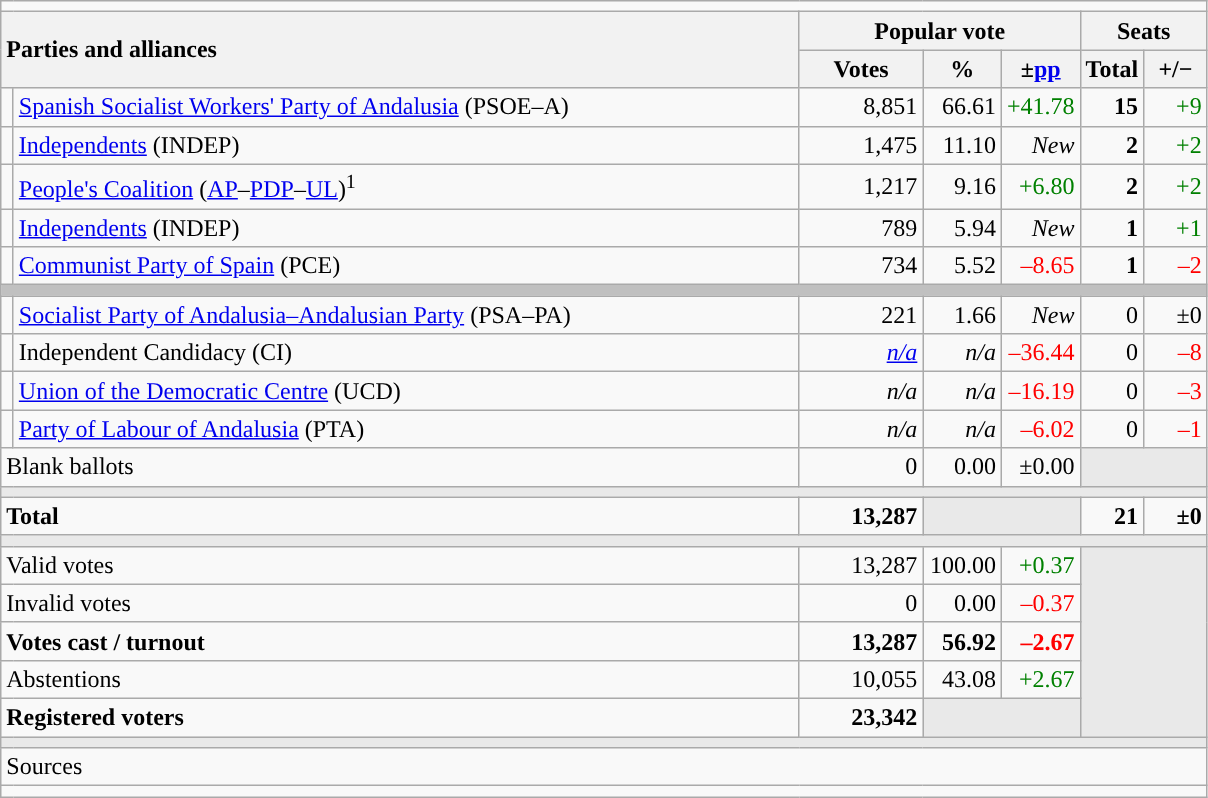<table class="wikitable" style="text-align:right;">
<tr>
<td colspan="7"></td>
</tr>
<tr>
<th style="text-align:left;" rowspan="2" colspan="2" width="525">Parties and alliances</th>
<th colspan="3">Popular vote</th>
<th colspan="2">Seats</th>
</tr>
<tr>
<th width="75">Votes</th>
<th width="45">%</th>
<th width="45">±<a href='#'>pp</a></th>
<th width="35">Total</th>
<th width="35">+/−</th>
</tr>
<tr>
<td width="1" style="color:inherit;background:"></td>
<td align="left"><a href='#'>Spanish Socialist Workers' Party of Andalusia</a> (PSOE–A)</td>
<td>8,851</td>
<td>66.61</td>
<td style="color:green;">+41.78</td>
<td><strong>15</strong></td>
<td style="color:green;">+9</td>
</tr>
<tr>
<td style="color:inherit;background:"></td>
<td align="left"><a href='#'>Independents</a> (INDEP)</td>
<td>1,475</td>
<td>11.10</td>
<td><em>New</em></td>
<td><strong>2</strong></td>
<td style="color:green;">+2</td>
</tr>
<tr>
<td style="color:inherit;background:"></td>
<td align="left"><a href='#'>People's Coalition</a> (<a href='#'>AP</a>–<a href='#'>PDP</a>–<a href='#'>UL</a>)<sup>1</sup></td>
<td>1,217</td>
<td>9.16</td>
<td style="color:green;">+6.80</td>
<td><strong>2</strong></td>
<td style="color:green;">+2</td>
</tr>
<tr>
<td style="color:inherit;background:"></td>
<td align="left"><a href='#'>Independents</a> (INDEP)</td>
<td>789</td>
<td>5.94</td>
<td><em>New</em></td>
<td><strong>1</strong></td>
<td style="color:green;">+1</td>
</tr>
<tr>
<td style="color:inherit;background:"></td>
<td align="left"><a href='#'>Communist Party of Spain</a> (PCE)</td>
<td>734</td>
<td>5.52</td>
<td style="color:red;">–8.65</td>
<td><strong>1</strong></td>
<td style="color:red;">–2</td>
</tr>
<tr>
<td colspan="7" bgcolor="#C0C0C0"></td>
</tr>
<tr>
<td style="color:inherit;background:"></td>
<td align="left"><a href='#'>Socialist Party of Andalusia–Andalusian Party</a> (PSA–PA)</td>
<td>221</td>
<td>1.66</td>
<td><em>New</em></td>
<td>0</td>
<td>±0</td>
</tr>
<tr>
<td style="color:inherit;background:"></td>
<td align="left">Independent Candidacy (CI)</td>
<td><em><a href='#'>n/a</a></em></td>
<td><em>n/a</em></td>
<td style="color:red;">–36.44</td>
<td>0</td>
<td style="color:red;">–8</td>
</tr>
<tr>
<td style="color:inherit;background:"></td>
<td align="left"><a href='#'>Union of the Democratic Centre</a> (UCD)</td>
<td><em>n/a</em></td>
<td><em>n/a</em></td>
<td style="color:red;">–16.19</td>
<td>0</td>
<td style="color:red;">–3</td>
</tr>
<tr>
<td style="color:inherit;background:"></td>
<td align="left"><a href='#'>Party of Labour of Andalusia</a> (PTA)</td>
<td><em>n/a</em></td>
<td><em>n/a</em></td>
<td style="color:red;">–6.02</td>
<td>0</td>
<td style="color:red;">–1</td>
</tr>
<tr>
<td align="left" colspan="2">Blank ballots</td>
<td>0</td>
<td>0.00</td>
<td>±0.00</td>
<td bgcolor="#E9E9E9" colspan="2"></td>
</tr>
<tr>
<td colspan="7" bgcolor="#E9E9E9"></td>
</tr>
<tr style="font-weight:bold;">
<td align="left" colspan="2">Total</td>
<td>13,287</td>
<td bgcolor="#E9E9E9" colspan="2"></td>
<td>21</td>
<td>±0</td>
</tr>
<tr>
<td colspan="7" bgcolor="#E9E9E9"></td>
</tr>
<tr>
<td align="left" colspan="2">Valid votes</td>
<td>13,287</td>
<td>100.00</td>
<td style="color:green;">+0.37</td>
<td bgcolor="#E9E9E9" colspan="2" rowspan="5"></td>
</tr>
<tr>
<td align="left" colspan="2">Invalid votes</td>
<td>0</td>
<td>0.00</td>
<td style="color:red;">–0.37</td>
</tr>
<tr style="font-weight:bold;">
<td align="left" colspan="2">Votes cast / turnout</td>
<td>13,287</td>
<td>56.92</td>
<td style="color:red;">–2.67</td>
</tr>
<tr>
<td align="left" colspan="2">Abstentions</td>
<td>10,055</td>
<td>43.08</td>
<td style="color:green;">+2.67</td>
</tr>
<tr style="font-weight:bold;">
<td align="left" colspan="2">Registered voters</td>
<td>23,342</td>
<td bgcolor="#E9E9E9" colspan="2"></td>
</tr>
<tr>
<td colspan="7" bgcolor="#E9E9E9"></td>
</tr>
<tr>
<td align="left" colspan="7">Sources</td>
</tr>
<tr>
<td colspan="7" style="text-align:left; max-width:790px;"></td>
</tr>
</table>
